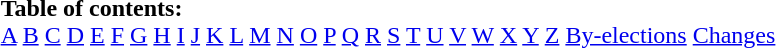<table border="0" id="toc" style="margin: 0 auto;" align=center>
<tr>
<td><strong>Table of contents:</strong><br><a href='#'>A</a> <a href='#'>B</a> <a href='#'>C</a> <a href='#'>D</a> <a href='#'>E</a> <a href='#'>F</a> <a href='#'>G</a> <a href='#'>H</a> <a href='#'>I</a> <a href='#'>J</a> <a href='#'>K</a> <a href='#'>L</a> <a href='#'>M</a> <a href='#'>N</a> <a href='#'>O</a> <a href='#'>P</a> <a href='#'>Q</a> <a href='#'>R</a> <a href='#'>S</a> <a href='#'>T</a> <a href='#'>U</a> <a href='#'>V</a> <a href='#'>W</a> <a href='#'>X</a> <a href='#'>Y</a> <a href='#'>Z</a> <a href='#'>By-elections</a> <a href='#'>Changes</a></td>
</tr>
</table>
